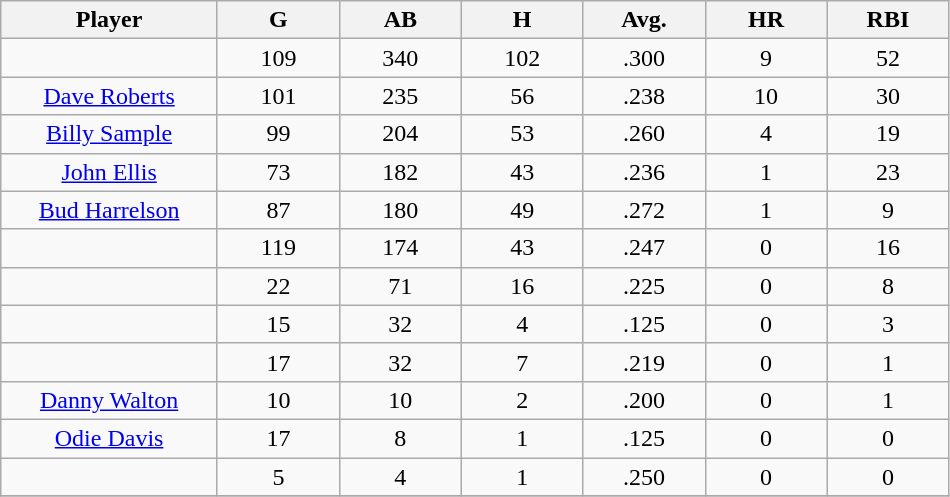<table class="wikitable sortable">
<tr>
<th bgcolor="#DDDDFF" width="16%">Player</th>
<th bgcolor="#DDDDFF" width="9%">G</th>
<th bgcolor="#DDDDFF" width="9%">AB</th>
<th bgcolor="#DDDDFF" width="9%">H</th>
<th bgcolor="#DDDDFF" width="9%">Avg.</th>
<th bgcolor="#DDDDFF" width="9%">HR</th>
<th bgcolor="#DDDDFF" width="9%">RBI</th>
</tr>
<tr align="center">
<td></td>
<td>109</td>
<td>340</td>
<td>102</td>
<td>.300</td>
<td>9</td>
<td>52</td>
</tr>
<tr align="center">
<td><a href='#'>Dave Roberts</a></td>
<td>101</td>
<td>235</td>
<td>56</td>
<td>.238</td>
<td>10</td>
<td>30</td>
</tr>
<tr align=center>
<td><a href='#'>Billy Sample</a></td>
<td>99</td>
<td>204</td>
<td>53</td>
<td>.260</td>
<td>4</td>
<td>19</td>
</tr>
<tr align=center>
<td><a href='#'>John Ellis</a></td>
<td>73</td>
<td>182</td>
<td>43</td>
<td>.236</td>
<td>1</td>
<td>23</td>
</tr>
<tr align=center>
<td><a href='#'>Bud Harrelson</a></td>
<td>87</td>
<td>180</td>
<td>49</td>
<td>.272</td>
<td>1</td>
<td>9</td>
</tr>
<tr align=center>
<td></td>
<td>119</td>
<td>174</td>
<td>43</td>
<td>.247</td>
<td>0</td>
<td>16</td>
</tr>
<tr align="center">
<td></td>
<td>22</td>
<td>71</td>
<td>16</td>
<td>.225</td>
<td>0</td>
<td>8</td>
</tr>
<tr align="center">
<td></td>
<td>15</td>
<td>32</td>
<td>4</td>
<td>.125</td>
<td>0</td>
<td>3</td>
</tr>
<tr align="center">
<td></td>
<td>17</td>
<td>32</td>
<td>7</td>
<td>.219</td>
<td>0</td>
<td>1</td>
</tr>
<tr align="center">
<td><a href='#'>Danny Walton</a></td>
<td>10</td>
<td>10</td>
<td>2</td>
<td>.200</td>
<td>0</td>
<td>1</td>
</tr>
<tr align=center>
<td><a href='#'>Odie Davis</a></td>
<td>17</td>
<td>8</td>
<td>1</td>
<td>.125</td>
<td>0</td>
<td>0</td>
</tr>
<tr align=center>
<td></td>
<td>5</td>
<td>4</td>
<td>1</td>
<td>.250</td>
<td>0</td>
<td>0</td>
</tr>
<tr align="center">
</tr>
</table>
